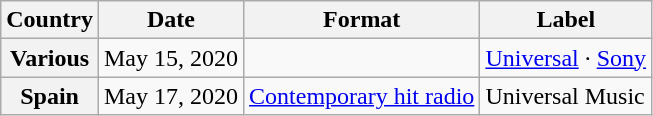<table class="wikitable plainrowheaders">
<tr>
<th>Country</th>
<th>Date</th>
<th>Format</th>
<th>Label</th>
</tr>
<tr>
<th scope="row">Various</th>
<td>May 15, 2020</td>
<td></td>
<td><a href='#'>Universal</a> · <a href='#'>Sony</a></td>
</tr>
<tr>
<th scope="row">Spain</th>
<td>May 17, 2020</td>
<td><a href='#'>Contemporary hit radio</a></td>
<td>Universal Music</td>
</tr>
</table>
